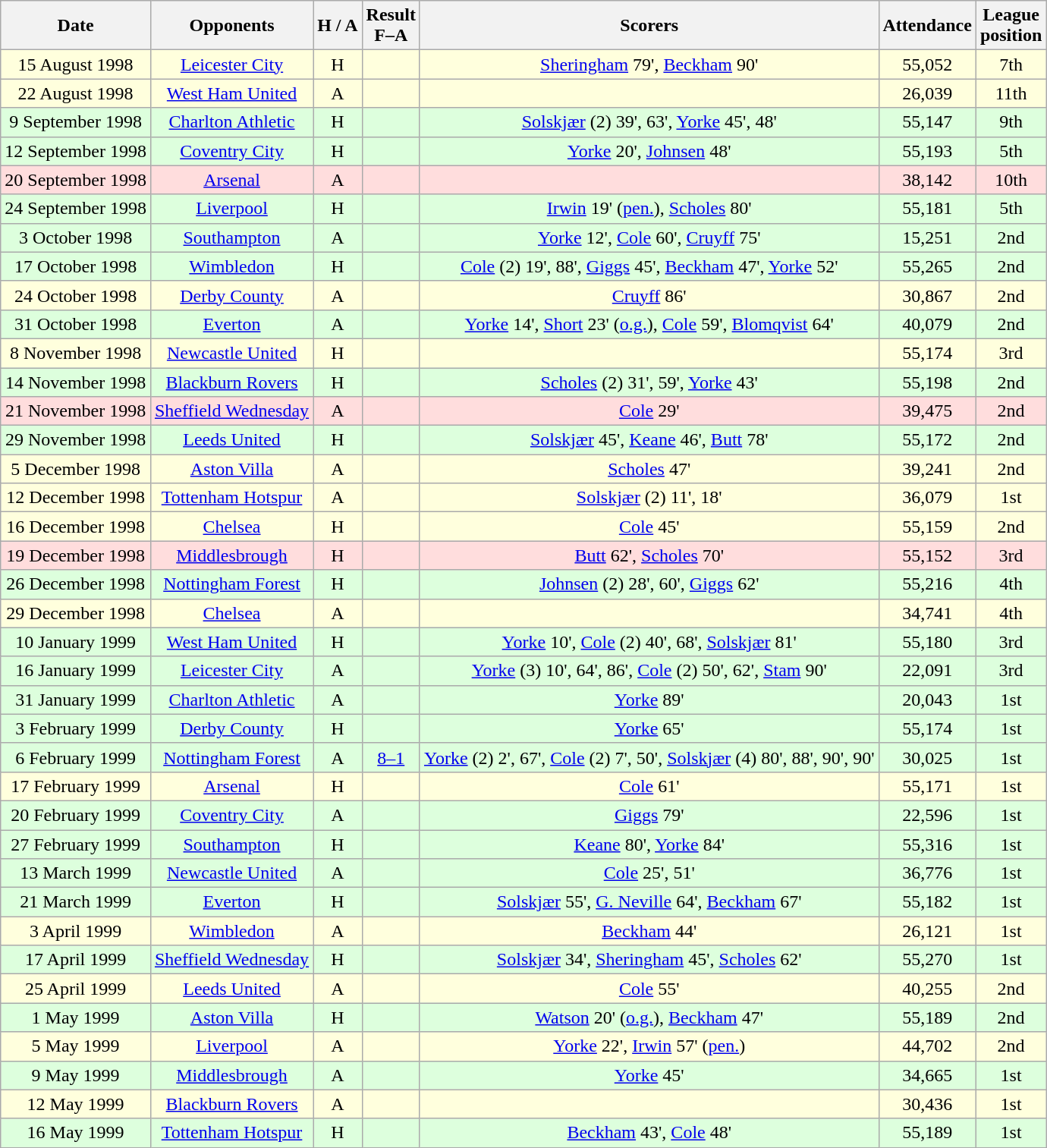<table class="wikitable" style="text-align:center">
<tr>
<th>Date</th>
<th>Opponents</th>
<th>H / A</th>
<th>Result<br>F–A</th>
<th>Scorers</th>
<th>Attendance</th>
<th>League<br>position</th>
</tr>
<tr style="background:#ffd;">
<td>15 August 1998</td>
<td><a href='#'>Leicester City</a></td>
<td>H</td>
<td></td>
<td><a href='#'>Sheringham</a> 79', <a href='#'>Beckham</a> 90'</td>
<td>55,052</td>
<td>7th</td>
</tr>
<tr style="background:#ffd;">
<td>22 August 1998</td>
<td><a href='#'>West Ham United</a></td>
<td>A</td>
<td></td>
<td></td>
<td>26,039</td>
<td>11th</td>
</tr>
<tr style="background:#dfd;">
<td>9 September 1998</td>
<td><a href='#'>Charlton Athletic</a></td>
<td>H</td>
<td></td>
<td><a href='#'>Solskjær</a> (2) 39', 63', <a href='#'>Yorke</a> 45', 48'</td>
<td>55,147</td>
<td>9th</td>
</tr>
<tr style="background:#dfd;">
<td>12 September 1998</td>
<td><a href='#'>Coventry City</a></td>
<td>H</td>
<td></td>
<td><a href='#'>Yorke</a> 20', <a href='#'>Johnsen</a> 48'</td>
<td>55,193</td>
<td>5th</td>
</tr>
<tr style="background:#fdd;">
<td>20 September 1998</td>
<td><a href='#'>Arsenal</a></td>
<td>A</td>
<td></td>
<td></td>
<td>38,142</td>
<td>10th</td>
</tr>
<tr style="background:#dfd;">
<td>24 September 1998</td>
<td><a href='#'>Liverpool</a></td>
<td>H</td>
<td></td>
<td><a href='#'>Irwin</a> 19' (<a href='#'>pen.</a>), <a href='#'>Scholes</a> 80'</td>
<td>55,181</td>
<td>5th</td>
</tr>
<tr style="background:#dfd;">
<td>3 October 1998</td>
<td><a href='#'>Southampton</a></td>
<td>A</td>
<td></td>
<td><a href='#'>Yorke</a> 12', <a href='#'>Cole</a> 60', <a href='#'>Cruyff</a> 75'</td>
<td>15,251</td>
<td>2nd</td>
</tr>
<tr style="background:#dfd;">
<td>17 October 1998</td>
<td><a href='#'>Wimbledon</a></td>
<td>H</td>
<td></td>
<td><a href='#'>Cole</a> (2) 19', 88', <a href='#'>Giggs</a> 45', <a href='#'>Beckham</a> 47', <a href='#'>Yorke</a> 52'</td>
<td>55,265</td>
<td>2nd</td>
</tr>
<tr style="background:#ffd;">
<td>24 October 1998</td>
<td><a href='#'>Derby County</a></td>
<td>A</td>
<td></td>
<td><a href='#'>Cruyff</a> 86'</td>
<td>30,867</td>
<td>2nd</td>
</tr>
<tr style="background:#dfd;">
<td>31 October 1998</td>
<td><a href='#'>Everton</a></td>
<td>A</td>
<td></td>
<td><a href='#'>Yorke</a> 14', <a href='#'>Short</a> 23' (<a href='#'>o.g.</a>), <a href='#'>Cole</a> 59', <a href='#'>Blomqvist</a> 64'</td>
<td>40,079</td>
<td>2nd</td>
</tr>
<tr style="background:#ffd;">
<td>8 November 1998</td>
<td><a href='#'>Newcastle United</a></td>
<td>H</td>
<td></td>
<td></td>
<td>55,174</td>
<td>3rd</td>
</tr>
<tr style="background:#dfd;">
<td>14 November 1998</td>
<td><a href='#'>Blackburn Rovers</a></td>
<td>H</td>
<td></td>
<td><a href='#'>Scholes</a> (2) 31', 59', <a href='#'>Yorke</a> 43'</td>
<td>55,198</td>
<td>2nd</td>
</tr>
<tr style="background:#fdd;">
<td>21 November 1998</td>
<td><a href='#'>Sheffield Wednesday</a></td>
<td>A</td>
<td></td>
<td><a href='#'>Cole</a> 29'</td>
<td>39,475</td>
<td>2nd</td>
</tr>
<tr style="background:#dfd;">
<td>29 November 1998</td>
<td><a href='#'>Leeds United</a></td>
<td>H</td>
<td></td>
<td><a href='#'>Solskjær</a> 45', <a href='#'>Keane</a> 46', <a href='#'>Butt</a> 78'</td>
<td>55,172</td>
<td>2nd</td>
</tr>
<tr style="background:#ffd;">
<td>5 December 1998</td>
<td><a href='#'>Aston Villa</a></td>
<td>A</td>
<td></td>
<td><a href='#'>Scholes</a> 47'</td>
<td>39,241</td>
<td>2nd</td>
</tr>
<tr style="background:#ffd;">
<td>12 December 1998</td>
<td><a href='#'>Tottenham Hotspur</a></td>
<td>A</td>
<td></td>
<td><a href='#'>Solskjær</a> (2) 11', 18'</td>
<td>36,079</td>
<td>1st</td>
</tr>
<tr style="background:#ffd;">
<td>16 December 1998</td>
<td><a href='#'>Chelsea</a></td>
<td>H</td>
<td></td>
<td><a href='#'>Cole</a> 45'</td>
<td>55,159</td>
<td>2nd</td>
</tr>
<tr style="background:#fdd;">
<td>19 December 1998</td>
<td><a href='#'>Middlesbrough</a></td>
<td>H</td>
<td></td>
<td><a href='#'>Butt</a> 62', <a href='#'>Scholes</a> 70'</td>
<td>55,152</td>
<td>3rd</td>
</tr>
<tr style="background:#dfd;">
<td>26 December 1998</td>
<td><a href='#'>Nottingham Forest</a></td>
<td>H</td>
<td></td>
<td><a href='#'>Johnsen</a> (2) 28', 60', <a href='#'>Giggs</a> 62'</td>
<td>55,216</td>
<td>4th</td>
</tr>
<tr style="background:#ffd;">
<td>29 December 1998</td>
<td><a href='#'>Chelsea</a></td>
<td>A</td>
<td></td>
<td></td>
<td>34,741</td>
<td>4th</td>
</tr>
<tr style="background:#dfd;">
<td>10 January 1999</td>
<td><a href='#'>West Ham United</a></td>
<td>H</td>
<td></td>
<td><a href='#'>Yorke</a> 10', <a href='#'>Cole</a> (2) 40', 68', <a href='#'>Solskjær</a> 81'</td>
<td>55,180</td>
<td>3rd</td>
</tr>
<tr style="background:#dfd;">
<td>16 January 1999</td>
<td><a href='#'>Leicester City</a></td>
<td>A</td>
<td></td>
<td><a href='#'>Yorke</a> (3) 10', 64', 86', <a href='#'>Cole</a> (2) 50', 62', <a href='#'>Stam</a> 90'</td>
<td>22,091</td>
<td>3rd</td>
</tr>
<tr style="background:#dfd;">
<td>31 January 1999</td>
<td><a href='#'>Charlton Athletic</a></td>
<td>A</td>
<td></td>
<td><a href='#'>Yorke</a> 89'</td>
<td>20,043</td>
<td>1st</td>
</tr>
<tr style="background:#dfd;">
<td>3 February 1999</td>
<td><a href='#'>Derby County</a></td>
<td>H</td>
<td></td>
<td><a href='#'>Yorke</a> 65'</td>
<td>55,174</td>
<td>1st</td>
</tr>
<tr style="background:#dfd;">
<td>6 February 1999</td>
<td><a href='#'>Nottingham Forest</a></td>
<td>A</td>
<td><a href='#'>8–1</a></td>
<td><a href='#'>Yorke</a> (2) 2', 67', <a href='#'>Cole</a> (2) 7', 50', <a href='#'>Solskjær</a> (4) 80', 88', 90', 90'</td>
<td>30,025</td>
<td>1st</td>
</tr>
<tr style="background:#ffd;">
<td>17 February 1999</td>
<td><a href='#'>Arsenal</a></td>
<td>H</td>
<td></td>
<td><a href='#'>Cole</a> 61'</td>
<td>55,171</td>
<td>1st</td>
</tr>
<tr style="background:#dfd;">
<td>20 February 1999</td>
<td><a href='#'>Coventry City</a></td>
<td>A</td>
<td></td>
<td><a href='#'>Giggs</a> 79'</td>
<td>22,596</td>
<td>1st</td>
</tr>
<tr style="background:#dfd;">
<td>27 February 1999</td>
<td><a href='#'>Southampton</a></td>
<td>H</td>
<td></td>
<td><a href='#'>Keane</a> 80', <a href='#'>Yorke</a> 84'</td>
<td>55,316</td>
<td>1st</td>
</tr>
<tr style="background:#dfd;">
<td>13 March 1999</td>
<td><a href='#'>Newcastle United</a></td>
<td>A</td>
<td></td>
<td><a href='#'>Cole</a> 25', 51'</td>
<td>36,776</td>
<td>1st</td>
</tr>
<tr style="background:#dfd;">
<td>21 March 1999</td>
<td><a href='#'>Everton</a></td>
<td>H</td>
<td></td>
<td><a href='#'>Solskjær</a> 55', <a href='#'>G. Neville</a> 64', <a href='#'>Beckham</a> 67'</td>
<td>55,182</td>
<td>1st</td>
</tr>
<tr style="background:#ffd;">
<td>3 April 1999</td>
<td><a href='#'>Wimbledon</a></td>
<td>A</td>
<td></td>
<td><a href='#'>Beckham</a> 44'</td>
<td>26,121</td>
<td>1st</td>
</tr>
<tr style="background:#dfd;">
<td>17 April 1999</td>
<td><a href='#'>Sheffield Wednesday</a></td>
<td>H</td>
<td></td>
<td><a href='#'>Solskjær</a> 34', <a href='#'>Sheringham</a> 45', <a href='#'>Scholes</a> 62'</td>
<td>55,270</td>
<td>1st</td>
</tr>
<tr style="background:#ffd;">
<td>25 April 1999</td>
<td><a href='#'>Leeds United</a></td>
<td>A</td>
<td></td>
<td><a href='#'>Cole</a> 55'</td>
<td>40,255</td>
<td>2nd</td>
</tr>
<tr style="background:#dfd;">
<td>1 May 1999</td>
<td><a href='#'>Aston Villa</a></td>
<td>H</td>
<td></td>
<td><a href='#'>Watson</a> 20' (<a href='#'>o.g.</a>), <a href='#'>Beckham</a> 47'</td>
<td>55,189</td>
<td>2nd</td>
</tr>
<tr style="background:#ffd;">
<td>5 May 1999</td>
<td><a href='#'>Liverpool</a></td>
<td>A</td>
<td></td>
<td><a href='#'>Yorke</a> 22', <a href='#'>Irwin</a> 57' (<a href='#'>pen.</a>)</td>
<td>44,702</td>
<td>2nd</td>
</tr>
<tr style="background:#dfd;">
<td>9 May 1999</td>
<td><a href='#'>Middlesbrough</a></td>
<td>A</td>
<td></td>
<td><a href='#'>Yorke</a> 45'</td>
<td>34,665</td>
<td>1st</td>
</tr>
<tr style="background:#ffd;">
<td>12 May 1999</td>
<td><a href='#'>Blackburn Rovers</a></td>
<td>A</td>
<td></td>
<td></td>
<td>30,436</td>
<td>1st</td>
</tr>
<tr style="background:#dfd;">
<td>16 May 1999</td>
<td><a href='#'>Tottenham Hotspur</a></td>
<td>H</td>
<td></td>
<td><a href='#'>Beckham</a> 43', <a href='#'>Cole</a> 48'</td>
<td>55,189</td>
<td>1st</td>
</tr>
</table>
